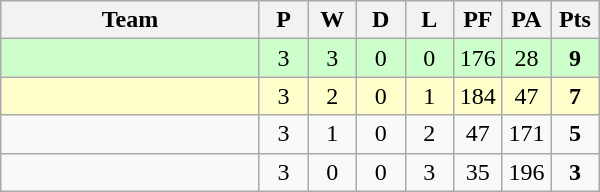<table class="wikitable" style="text-align:center">
<tr>
<th width=165>Team</th>
<th width=25>P</th>
<th width=25>W</th>
<th width=25>D</th>
<th width=25>L</th>
<th width=25>PF</th>
<th width=25>PA</th>
<th width=25>Pts</th>
</tr>
<tr style="background:#cfc">
<td align=left></td>
<td>3</td>
<td>3</td>
<td>0</td>
<td>0</td>
<td>176</td>
<td>28</td>
<td><strong>9</strong></td>
</tr>
<tr style="background:#ffc">
<td align=left></td>
<td>3</td>
<td>2</td>
<td>0</td>
<td>1</td>
<td>184</td>
<td>47</td>
<td><strong>7</strong></td>
</tr>
<tr>
<td align=left></td>
<td>3</td>
<td>1</td>
<td>0</td>
<td>2</td>
<td>47</td>
<td>171</td>
<td><strong>5</strong></td>
</tr>
<tr>
<td align=left></td>
<td>3</td>
<td>0</td>
<td>0</td>
<td>3</td>
<td>35</td>
<td>196</td>
<td><strong>3</strong></td>
</tr>
</table>
